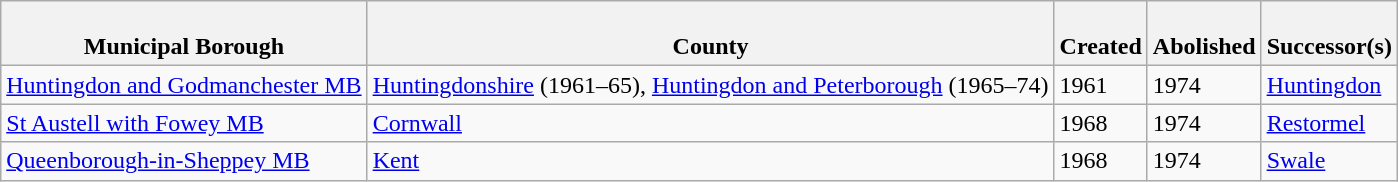<table class="wikitable sortable">
<tr>
<th><br>Municipal Borough</th>
<th><br>County</th>
<th><br>Created</th>
<th><br>Abolished</th>
<th><br>Successor(s)</th>
</tr>
<tr>
<td><a href='#'>Huntingdon and Godmanchester MB</a></td>
<td><a href='#'>Huntingdonshire</a> (1961–65), <a href='#'>Huntingdon and Peterborough</a> (1965–74)</td>
<td>1961</td>
<td>1974</td>
<td><a href='#'>Huntingdon</a></td>
</tr>
<tr>
<td><a href='#'>St Austell with Fowey MB</a></td>
<td><a href='#'>Cornwall</a></td>
<td>1968</td>
<td>1974</td>
<td><a href='#'>Restormel</a></td>
</tr>
<tr>
<td><a href='#'>Queenborough-in-Sheppey MB</a></td>
<td><a href='#'>Kent</a></td>
<td>1968</td>
<td>1974</td>
<td><a href='#'>Swale</a></td>
</tr>
</table>
